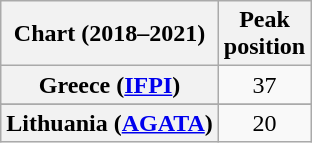<table class="wikitable sortable plainrowheaders" style="text-align:center;">
<tr>
<th>Chart (2018–2021)</th>
<th>Peak<br>position</th>
</tr>
<tr>
<th scope="row">Greece (<a href='#'>IFPI</a>)</th>
<td>37</td>
</tr>
<tr>
</tr>
<tr>
<th scope="row">Lithuania (<a href='#'>AGATA</a>)</th>
<td>20</td>
</tr>
</table>
